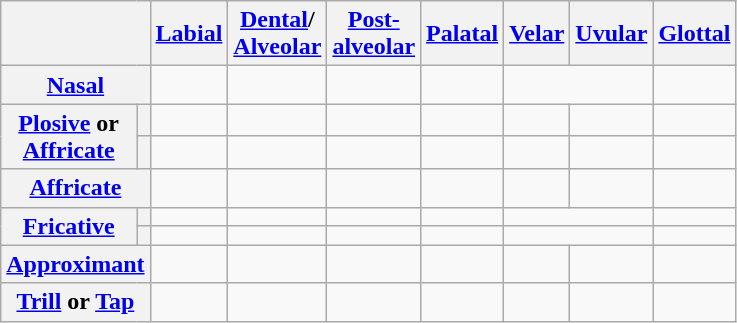<table class="wikitable" style="text-align: center;">
<tr>
<th colspan="2"></th>
<th><a href='#'>Labial</a></th>
<th><a href='#'>Dental</a>/<br><a href='#'>Alveolar</a></th>
<th><a href='#'>Post-<br>alveolar</a></th>
<th><a href='#'>Palatal</a></th>
<th><a href='#'>Velar</a></th>
<th><a href='#'>Uvular</a></th>
<th><a href='#'>Glottal</a></th>
</tr>
<tr>
<th colspan="2"><a href='#'>Nasal</a></th>
<td></td>
<td></td>
<td></td>
<td></td>
<td colspan="2"></td>
<td></td>
</tr>
<tr>
<th rowspan="2"><a href='#'>Plosive</a> or<br><a href='#'>Affricate</a></th>
<th></th>
<td></td>
<td></td>
<td></td>
<td></td>
<td></td>
<td></td>
<td></td>
</tr>
<tr>
<th></th>
<td></td>
<td></td>
<td></td>
<td></td>
<td></td>
<td></td>
<td></td>
</tr>
<tr>
<th colspan="2"><a href='#'>Affricate</a></th>
<td></td>
<td></td>
<td></td>
<td></td>
<td></td>
<td></td>
<td></td>
</tr>
<tr>
<th rowspan="2"><a href='#'>Fricative</a></th>
<th></th>
<td></td>
<td></td>
<td></td>
<td></td>
<td colspan="2"></td>
<td></td>
</tr>
<tr>
<th></th>
<td></td>
<td></td>
<td></td>
<td></td>
<td colspan="2"></td>
<td></td>
</tr>
<tr>
<th colspan="2"><a href='#'>Approximant</a></th>
<td></td>
<td></td>
<td></td>
<td></td>
<td></td>
<td></td>
<td></td>
</tr>
<tr>
<th colspan="2"><a href='#'>Trill</a> or <a href='#'>Tap</a></th>
<td></td>
<td></td>
<td></td>
<td></td>
<td></td>
<td></td>
<td></td>
</tr>
</table>
